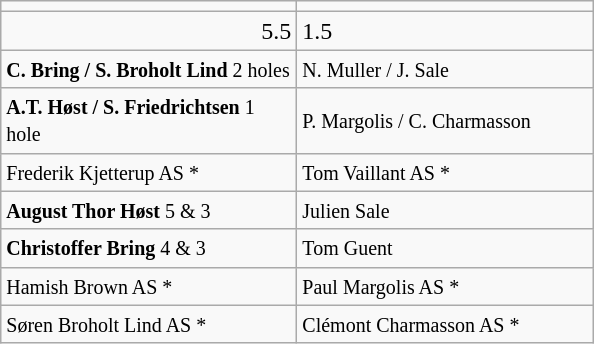<table class="wikitable">
<tr>
<td align="center" width="190"></td>
<td align="center" width="190"></td>
</tr>
<tr>
<td align="right">5.5</td>
<td>1.5</td>
</tr>
<tr>
<td><small><strong>C. Bring / S. Broholt Lind</strong> 2 holes</small></td>
<td><small>N. Muller / J. Sale</small></td>
</tr>
<tr>
<td><small><strong>A.T. Høst / S. Friedrichtsen</strong> 1 hole</small></td>
<td><small>P. Margolis / C. Charmasson</small></td>
</tr>
<tr>
<td><small>Frederik Kjetterup AS *</small></td>
<td><small>Tom Vaillant AS *</small></td>
</tr>
<tr>
<td><small><strong>August Thor Høst</strong> 5 & 3</small></td>
<td><small>Julien Sale</small></td>
</tr>
<tr>
<td><small><strong>Christoffer Bring</strong> 4 & 3</small></td>
<td><small>Tom Guent</small></td>
</tr>
<tr>
<td><small>Hamish Brown AS *</small></td>
<td><small>Paul Margolis AS *</small></td>
</tr>
<tr>
<td><small>Søren Broholt Lind AS *</small></td>
<td><small>Clémont Charmasson AS *</small></td>
</tr>
</table>
